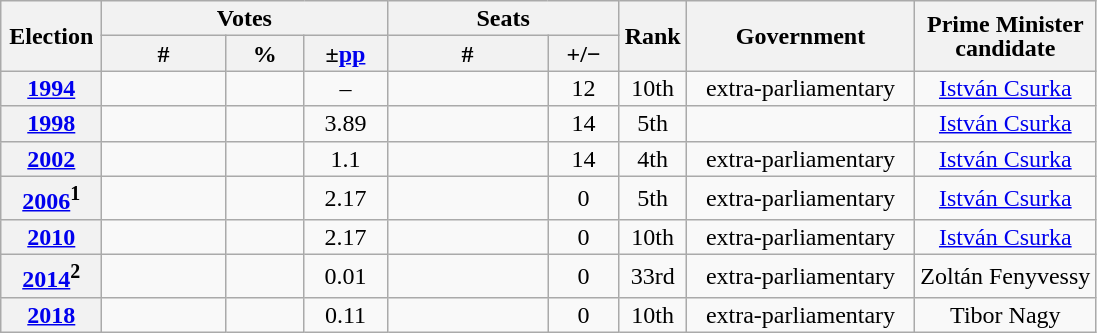<table class="wikitable" style="text-align:center; line-height:16px;">
<tr>
<th rowspan="2" style="width:60px;">Election</th>
<th colspan="3">Votes</th>
<th colspan="2">Seats</th>
<th rowspan="2" style="width:30px;">Rank</th>
<th rowspan="2" style="width:145px;">Government</th>
<th rowspan="2">Prime Minister<br>candidate</th>
</tr>
<tr>
<th style="width:75px;">#</th>
<th style="width:45px;">%</th>
<th style="width:48px;">±<a href='#'>pp</a></th>
<th style="width:100px;">#</th>
<th style="width:40px;">+/−</th>
</tr>
<tr>
<th><a href='#'>1994</a></th>
<td></td>
<td></td>
<td>–</td>
<td></td>
<td> 12</td>
<td>10th</td>
<td>extra-parliamentary</td>
<td><a href='#'>István Csurka</a></td>
</tr>
<tr>
<th><a href='#'>1998</a></th>
<td></td>
<td></td>
<td>3.89</td>
<td></td>
<td> 14</td>
<td>5th</td>
<td></td>
<td><a href='#'>István Csurka</a></td>
</tr>
<tr>
<th><a href='#'>2002</a></th>
<td></td>
<td></td>
<td>1.1</td>
<td></td>
<td> 14</td>
<td>4th</td>
<td>extra-parliamentary</td>
<td><a href='#'>István Csurka</a></td>
</tr>
<tr>
<th><a href='#'>2006</a><sup>1</sup></th>
<td></td>
<td></td>
<td>2.17</td>
<td></td>
<td> 0</td>
<td>5th</td>
<td>extra-parliamentary</td>
<td><a href='#'>István Csurka</a></td>
</tr>
<tr>
<th><a href='#'>2010</a></th>
<td></td>
<td></td>
<td>2.17</td>
<td></td>
<td> 0</td>
<td>10th</td>
<td>extra-parliamentary</td>
<td><a href='#'>István Csurka</a></td>
</tr>
<tr>
<th><a href='#'>2014</a><sup>2</sup></th>
<td></td>
<td></td>
<td>0.01</td>
<td></td>
<td> 0</td>
<td>33rd</td>
<td>extra-parliamentary</td>
<td>Zoltán Fenyvessy</td>
</tr>
<tr>
<th><a href='#'>2018</a></th>
<td></td>
<td></td>
<td>0.11</td>
<td></td>
<td> 0</td>
<td>10th</td>
<td>extra-parliamentary</td>
<td>Tibor Nagy</td>
</tr>
</table>
